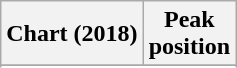<table class="wikitable sortable plainrowheaders" style="text-align:center">
<tr>
<th scope="col">Chart (2018)</th>
<th scope="col">Peak<br>position</th>
</tr>
<tr>
</tr>
<tr>
</tr>
<tr>
</tr>
</table>
